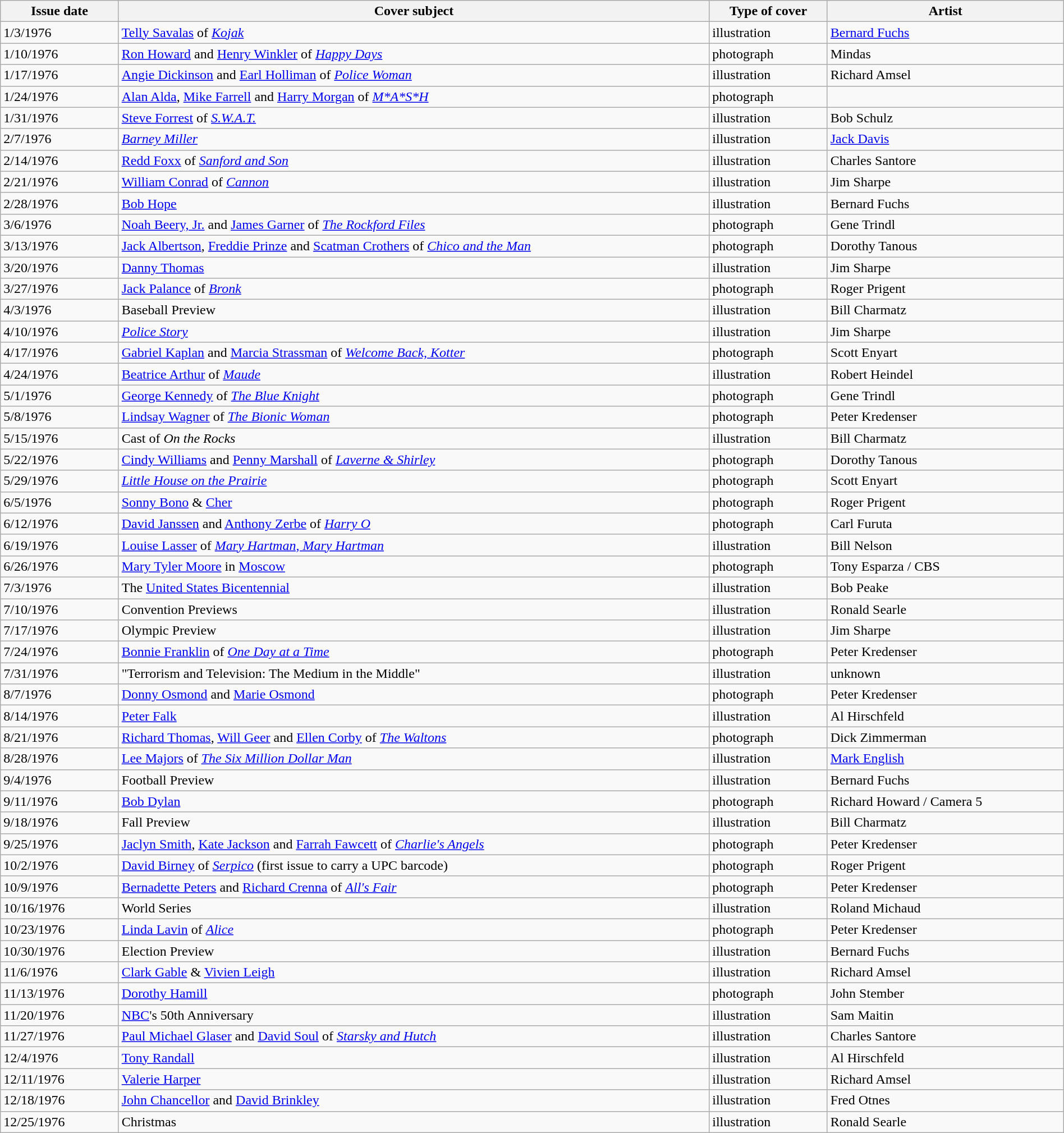<table class="wikitable sortable" width=100% style="font-size:100%;">
<tr>
<th width=10%>Issue date</th>
<th width=50%>Cover subject</th>
<th width=10%>Type of cover</th>
<th width=20%>Artist</th>
</tr>
<tr>
<td>1/3/1976</td>
<td><a href='#'>Telly Savalas</a> of <em><a href='#'>Kojak</a></em></td>
<td>illustration</td>
<td><a href='#'>Bernard Fuchs</a></td>
</tr>
<tr>
<td>1/10/1976</td>
<td><a href='#'>Ron Howard</a> and <a href='#'>Henry Winkler</a> of <em><a href='#'>Happy Days</a></em></td>
<td>photograph</td>
<td>Mindas</td>
</tr>
<tr>
<td>1/17/1976</td>
<td><a href='#'>Angie Dickinson</a> and <a href='#'>Earl Holliman</a> of <em><a href='#'>Police Woman</a></em></td>
<td>illustration</td>
<td>Richard Amsel</td>
</tr>
<tr>
<td>1/24/1976</td>
<td><a href='#'>Alan Alda</a>, <a href='#'>Mike Farrell</a> and <a href='#'>Harry Morgan</a> of <em><a href='#'>M*A*S*H</a></em></td>
<td>photograph</td>
<td></td>
</tr>
<tr>
<td>1/31/1976</td>
<td><a href='#'>Steve Forrest</a> of <em><a href='#'>S.W.A.T.</a></em></td>
<td>illustration</td>
<td>Bob Schulz</td>
</tr>
<tr>
<td>2/7/1976</td>
<td><em><a href='#'>Barney Miller</a></em></td>
<td>illustration</td>
<td><a href='#'>Jack Davis</a></td>
</tr>
<tr>
<td>2/14/1976</td>
<td><a href='#'>Redd Foxx</a> of <em><a href='#'>Sanford and Son</a></em></td>
<td>illustration</td>
<td>Charles Santore</td>
</tr>
<tr>
<td>2/21/1976</td>
<td><a href='#'>William Conrad</a> of <em><a href='#'>Cannon</a></em></td>
<td>illustration</td>
<td>Jim Sharpe</td>
</tr>
<tr>
<td>2/28/1976</td>
<td><a href='#'>Bob Hope</a></td>
<td>illustration</td>
<td>Bernard Fuchs</td>
</tr>
<tr>
<td>3/6/1976</td>
<td><a href='#'>Noah Beery, Jr.</a> and <a href='#'>James Garner</a> of <em><a href='#'>The Rockford Files</a></em></td>
<td>photograph</td>
<td>Gene Trindl</td>
</tr>
<tr>
<td>3/13/1976</td>
<td><a href='#'>Jack Albertson</a>, <a href='#'>Freddie Prinze</a> and <a href='#'>Scatman Crothers</a> of <em><a href='#'>Chico and the Man</a></em></td>
<td>photograph</td>
<td>Dorothy Tanous</td>
</tr>
<tr>
<td>3/20/1976</td>
<td><a href='#'>Danny Thomas</a></td>
<td>illustration</td>
<td>Jim Sharpe</td>
</tr>
<tr>
<td>3/27/1976</td>
<td><a href='#'>Jack Palance</a> of <em><a href='#'>Bronk</a></em></td>
<td>photograph</td>
<td>Roger Prigent</td>
</tr>
<tr>
<td>4/3/1976</td>
<td>Baseball Preview</td>
<td>illustration</td>
<td>Bill Charmatz</td>
</tr>
<tr>
<td>4/10/1976</td>
<td><em><a href='#'>Police Story</a></em></td>
<td>illustration</td>
<td>Jim Sharpe</td>
</tr>
<tr>
<td>4/17/1976</td>
<td><a href='#'>Gabriel Kaplan</a> and <a href='#'>Marcia Strassman</a> of <em><a href='#'>Welcome Back, Kotter</a></em></td>
<td>photograph</td>
<td>Scott Enyart</td>
</tr>
<tr>
<td>4/24/1976</td>
<td><a href='#'>Beatrice Arthur</a> of <em><a href='#'>Maude</a></em></td>
<td>illustration</td>
<td>Robert Heindel</td>
</tr>
<tr>
<td>5/1/1976</td>
<td><a href='#'>George Kennedy</a> of <em><a href='#'>The Blue Knight</a></em></td>
<td>photograph</td>
<td>Gene Trindl</td>
</tr>
<tr>
<td>5/8/1976</td>
<td><a href='#'>Lindsay Wagner</a> of <em><a href='#'>The Bionic Woman</a></em></td>
<td>photograph</td>
<td>Peter Kredenser</td>
</tr>
<tr>
<td>5/15/1976</td>
<td>Cast of <em>On the Rocks</em></td>
<td>illustration</td>
<td>Bill Charmatz</td>
</tr>
<tr>
<td>5/22/1976</td>
<td><a href='#'>Cindy Williams</a> and <a href='#'>Penny Marshall</a> of <em><a href='#'>Laverne & Shirley</a></em></td>
<td>photograph</td>
<td>Dorothy Tanous</td>
</tr>
<tr>
<td>5/29/1976</td>
<td><em><a href='#'>Little House on the Prairie</a></em></td>
<td>photograph</td>
<td>Scott Enyart</td>
</tr>
<tr>
<td>6/5/1976</td>
<td><a href='#'>Sonny Bono</a> & <a href='#'>Cher</a></td>
<td>photograph</td>
<td>Roger Prigent</td>
</tr>
<tr>
<td>6/12/1976</td>
<td><a href='#'>David Janssen</a> and <a href='#'>Anthony Zerbe</a> of <em><a href='#'>Harry O</a></em></td>
<td>photograph</td>
<td>Carl Furuta</td>
</tr>
<tr>
<td>6/19/1976</td>
<td><a href='#'>Louise Lasser</a> of <em><a href='#'>Mary Hartman, Mary Hartman</a></em></td>
<td>illustration</td>
<td>Bill Nelson</td>
</tr>
<tr>
<td>6/26/1976</td>
<td><a href='#'>Mary Tyler Moore</a> in <a href='#'>Moscow</a></td>
<td>photograph</td>
<td>Tony Esparza / CBS</td>
</tr>
<tr>
<td>7/3/1976</td>
<td>The <a href='#'>United States Bicentennial</a></td>
<td>illustration</td>
<td>Bob Peake</td>
</tr>
<tr>
<td>7/10/1976</td>
<td>Convention Previews</td>
<td>illustration</td>
<td>Ronald Searle</td>
</tr>
<tr>
<td>7/17/1976</td>
<td>Olympic Preview</td>
<td>illustration</td>
<td>Jim Sharpe</td>
</tr>
<tr>
<td>7/24/1976</td>
<td><a href='#'>Bonnie Franklin</a> of <em><a href='#'>One Day at a Time</a></em></td>
<td>photograph</td>
<td>Peter Kredenser</td>
</tr>
<tr>
<td>7/31/1976</td>
<td>"Terrorism and Television: The Medium in the Middle"</td>
<td>illustration</td>
<td>unknown</td>
</tr>
<tr>
<td>8/7/1976</td>
<td><a href='#'>Donny Osmond</a> and <a href='#'>Marie Osmond</a></td>
<td>photograph</td>
<td>Peter Kredenser</td>
</tr>
<tr>
<td>8/14/1976</td>
<td><a href='#'>Peter Falk</a></td>
<td>illustration</td>
<td>Al Hirschfeld</td>
</tr>
<tr>
<td>8/21/1976</td>
<td><a href='#'>Richard Thomas</a>, <a href='#'>Will Geer</a> and <a href='#'>Ellen Corby</a> of <em><a href='#'>The Waltons</a></em></td>
<td>photograph</td>
<td>Dick Zimmerman</td>
</tr>
<tr>
<td>8/28/1976</td>
<td><a href='#'>Lee Majors</a> of <em><a href='#'>The Six Million Dollar Man</a></em></td>
<td>illustration</td>
<td><a href='#'>Mark English</a></td>
</tr>
<tr>
<td>9/4/1976</td>
<td>Football Preview</td>
<td>illustration</td>
<td>Bernard Fuchs</td>
</tr>
<tr>
<td>9/11/1976</td>
<td><a href='#'>Bob Dylan</a></td>
<td>photograph</td>
<td>Richard Howard / Camera 5</td>
</tr>
<tr>
<td>9/18/1976</td>
<td>Fall Preview</td>
<td>illustration</td>
<td>Bill Charmatz</td>
</tr>
<tr>
<td>9/25/1976</td>
<td><a href='#'>Jaclyn Smith</a>, <a href='#'>Kate Jackson</a> and <a href='#'>Farrah Fawcett</a> of <em><a href='#'>Charlie's Angels</a></em></td>
<td>photograph</td>
<td>Peter Kredenser</td>
</tr>
<tr>
<td>10/2/1976</td>
<td><a href='#'>David Birney</a> of <em><a href='#'>Serpico</a></em> (first issue to carry a UPC barcode)</td>
<td>photograph</td>
<td>Roger Prigent</td>
</tr>
<tr>
<td>10/9/1976</td>
<td><a href='#'>Bernadette Peters</a> and <a href='#'>Richard Crenna</a> of <em><a href='#'>All's Fair</a></em></td>
<td>photograph</td>
<td>Peter Kredenser</td>
</tr>
<tr>
<td>10/16/1976</td>
<td>World Series</td>
<td>illustration</td>
<td>Roland Michaud</td>
</tr>
<tr>
<td>10/23/1976</td>
<td><a href='#'>Linda Lavin</a> of <em><a href='#'>Alice</a></em></td>
<td>photograph</td>
<td>Peter Kredenser</td>
</tr>
<tr>
<td>10/30/1976</td>
<td>Election Preview</td>
<td>illustration</td>
<td>Bernard Fuchs</td>
</tr>
<tr>
<td>11/6/1976</td>
<td><a href='#'>Clark Gable</a> & <a href='#'>Vivien Leigh</a></td>
<td>illustration</td>
<td>Richard Amsel</td>
</tr>
<tr>
<td>11/13/1976</td>
<td><a href='#'>Dorothy Hamill</a></td>
<td>photograph</td>
<td>John Stember</td>
</tr>
<tr>
<td>11/20/1976</td>
<td><a href='#'>NBC</a>'s 50th Anniversary</td>
<td>illustration</td>
<td>Sam Maitin</td>
</tr>
<tr>
<td>11/27/1976</td>
<td><a href='#'>Paul Michael Glaser</a> and <a href='#'>David Soul</a> of <em><a href='#'>Starsky and Hutch</a></em></td>
<td>illustration</td>
<td>Charles Santore</td>
</tr>
<tr>
<td>12/4/1976</td>
<td><a href='#'>Tony Randall</a></td>
<td>illustration</td>
<td>Al Hirschfeld</td>
</tr>
<tr>
<td>12/11/1976</td>
<td><a href='#'>Valerie Harper</a></td>
<td>illustration</td>
<td>Richard Amsel</td>
</tr>
<tr>
<td>12/18/1976</td>
<td><a href='#'>John Chancellor</a> and <a href='#'>David Brinkley</a></td>
<td>illustration</td>
<td>Fred Otnes</td>
</tr>
<tr>
<td>12/25/1976</td>
<td>Christmas</td>
<td>illustration</td>
<td>Ronald Searle</td>
</tr>
</table>
